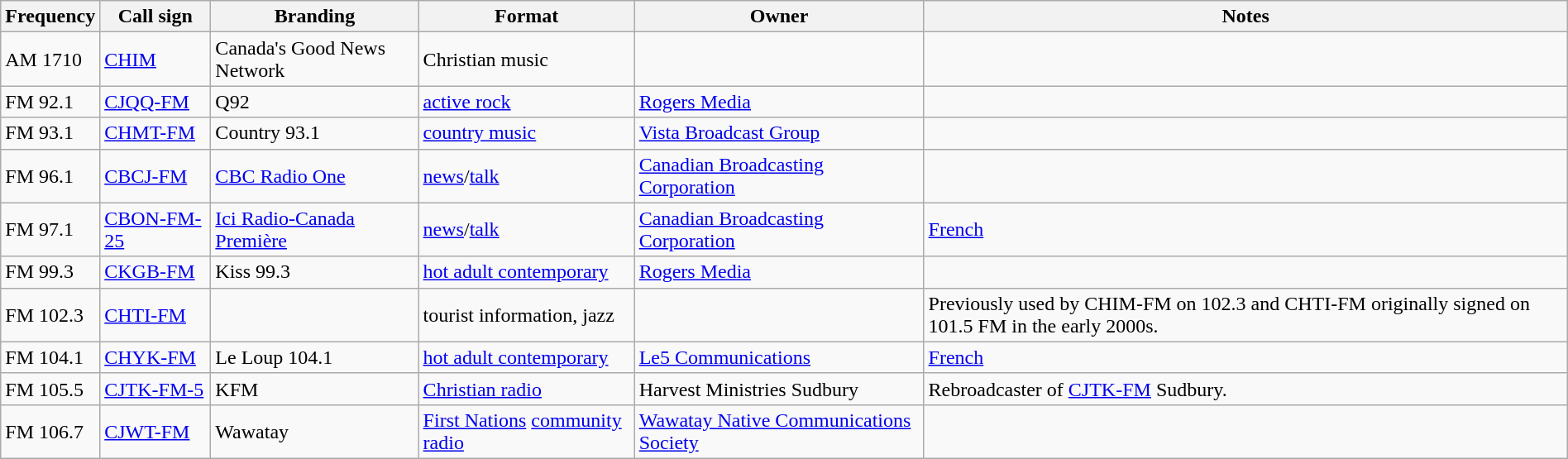<table class="wikitable sortable"  width="100%">
<tr>
<th>Frequency</th>
<th>Call sign</th>
<th>Branding</th>
<th>Format</th>
<th>Owner</th>
<th>Notes</th>
</tr>
<tr>
<td>AM 1710</td>
<td><a href='#'>CHIM</a></td>
<td>Canada's Good News Network</td>
<td>Christian music</td>
<td></td>
<td></td>
</tr>
<tr>
<td>FM 92.1</td>
<td><a href='#'>CJQQ-FM</a></td>
<td>Q92</td>
<td><a href='#'>active rock</a></td>
<td><a href='#'>Rogers Media</a></td>
<td></td>
</tr>
<tr>
<td>FM 93.1</td>
<td><a href='#'>CHMT-FM</a></td>
<td>Country 93.1</td>
<td><a href='#'>country music</a></td>
<td><a href='#'>Vista Broadcast Group</a></td>
<td></td>
</tr>
<tr>
<td>FM 96.1</td>
<td><a href='#'>CBCJ-FM</a></td>
<td><a href='#'>CBC Radio One</a></td>
<td><a href='#'>news</a>/<a href='#'>talk</a></td>
<td><a href='#'>Canadian Broadcasting Corporation</a></td>
<td></td>
</tr>
<tr>
<td>FM 97.1</td>
<td><a href='#'>CBON-FM-25</a></td>
<td><a href='#'>Ici Radio-Canada Première</a></td>
<td><a href='#'>news</a>/<a href='#'>talk</a></td>
<td><a href='#'>Canadian Broadcasting Corporation</a></td>
<td><a href='#'>French</a></td>
</tr>
<tr>
<td>FM 99.3</td>
<td><a href='#'>CKGB-FM</a></td>
<td>Kiss 99.3</td>
<td><a href='#'>hot adult contemporary</a></td>
<td><a href='#'>Rogers Media</a></td>
<td></td>
</tr>
<tr>
<td>FM 102.3</td>
<td><a href='#'>CHTI-FM</a></td>
<td></td>
<td>tourist information, jazz</td>
<td></td>
<td>Previously used by CHIM-FM on 102.3 and CHTI-FM originally signed on 101.5 FM in the early 2000s. </td>
</tr>
<tr>
<td>FM 104.1</td>
<td><a href='#'>CHYK-FM</a></td>
<td>Le Loup 104.1</td>
<td><a href='#'>hot adult contemporary</a></td>
<td><a href='#'>Le5 Communications</a></td>
<td><a href='#'>French</a></td>
</tr>
<tr>
<td>FM 105.5</td>
<td><a href='#'>CJTK-FM-5</a></td>
<td>KFM</td>
<td><a href='#'>Christian radio</a></td>
<td>Harvest Ministries Sudbury</td>
<td>Rebroadcaster of <a href='#'>CJTK-FM</a> Sudbury.</td>
</tr>
<tr>
<td>FM 106.7</td>
<td><a href='#'>CJWT-FM</a></td>
<td>Wawatay</td>
<td><a href='#'>First Nations</a> <a href='#'>community radio</a></td>
<td><a href='#'>Wawatay Native Communications Society</a></td>
<td></td>
</tr>
</table>
